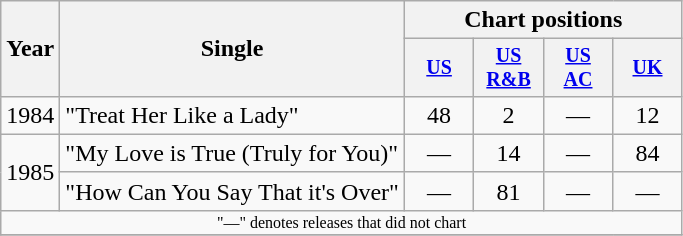<table class="wikitable" style="text-align:center;">
<tr>
<th rowspan="2">Year</th>
<th rowspan="2">Single</th>
<th colspan="4">Chart positions</th>
</tr>
<tr style="font-size:smaller;">
<th width="40"><a href='#'>US</a></th>
<th width="40"><a href='#'>US<br>R&B</a></th>
<th width="40"><a href='#'>US<br>AC</a></th>
<th width="40"><a href='#'>UK</a></th>
</tr>
<tr>
<td rowspan="1">1984</td>
<td align="left">"Treat Her Like a Lady"</td>
<td>48</td>
<td>2</td>
<td>—</td>
<td>12</td>
</tr>
<tr>
<td rowspan="2">1985</td>
<td align="left">"My Love is True (Truly for You)"</td>
<td>—</td>
<td>14</td>
<td>—</td>
<td>84</td>
</tr>
<tr>
<td align="left">"How Can You Say That it's Over"</td>
<td>—</td>
<td>81</td>
<td>—</td>
<td>—</td>
</tr>
<tr>
<td align="center" colspan="6" style="font-size:8pt">"—" denotes releases that did not chart</td>
</tr>
<tr>
</tr>
</table>
